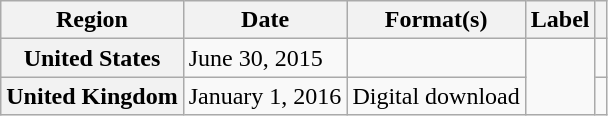<table class="wikitable plainrowheaders">
<tr>
<th scope="col">Region</th>
<th scope="col">Date</th>
<th scope="col">Format(s)</th>
<th scope="col">Label</th>
<th scope="col"></th>
</tr>
<tr>
<th scope="row">United States</th>
<td>June 30, 2015</td>
<td></td>
<td rowspan="2"></td>
<td></td>
</tr>
<tr>
<th scope="row">United Kingdom</th>
<td>January 1, 2016</td>
<td>Digital download</td>
<td></td>
</tr>
</table>
